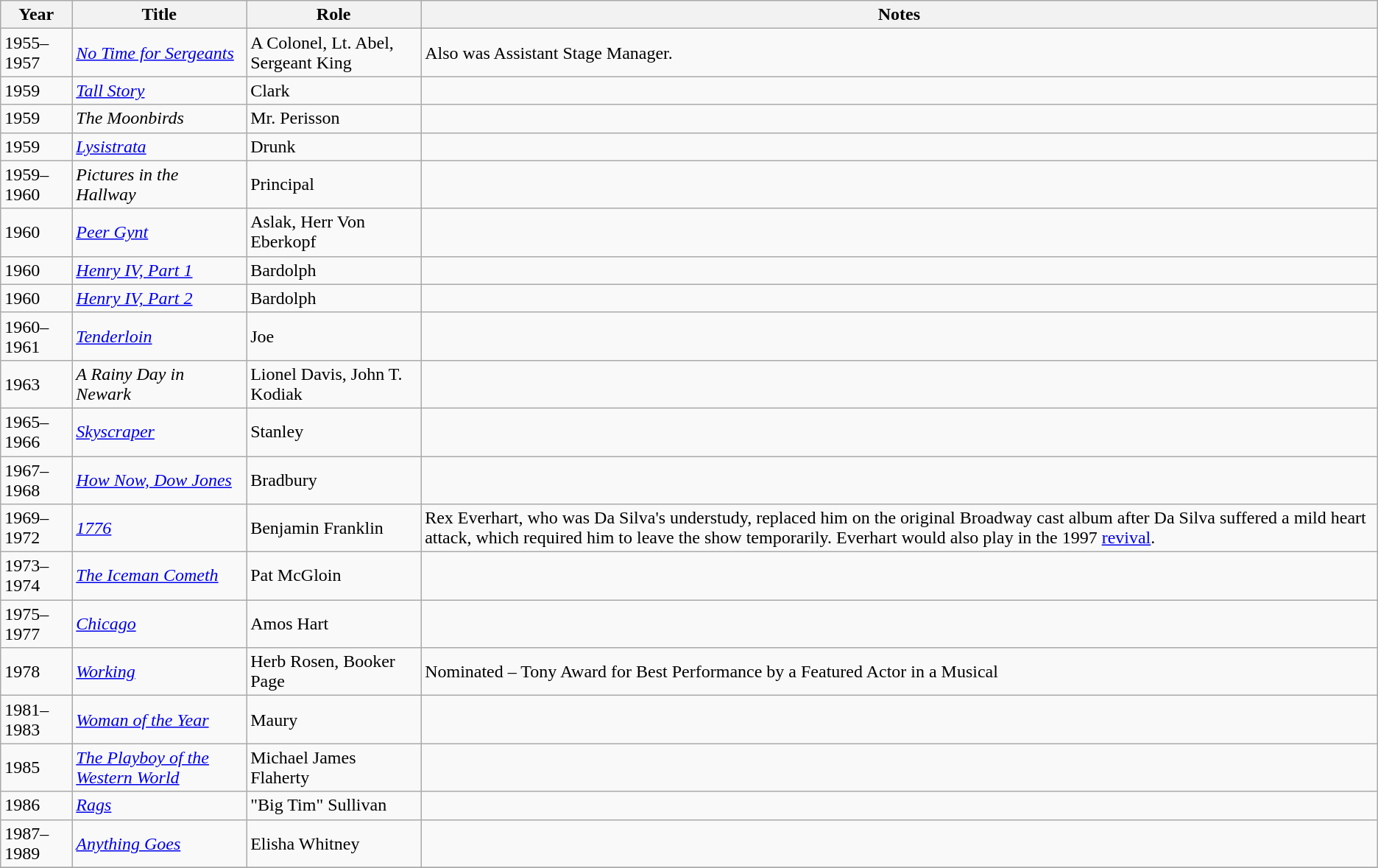<table class="wikitable sortable">
<tr>
<th>Year</th>
<th>Title</th>
<th>Role</th>
<th>Notes</th>
</tr>
<tr>
<td>1955–1957</td>
<td><em><a href='#'>No Time for Sergeants</a></em></td>
<td>A Colonel, Lt. Abel, Sergeant King</td>
<td>Also was Assistant Stage Manager.</td>
</tr>
<tr>
<td>1959</td>
<td><em><a href='#'>Tall Story</a></em></td>
<td>Clark</td>
<td></td>
</tr>
<tr>
<td>1959</td>
<td><em>The Moonbirds</em></td>
<td>Mr. Perisson</td>
<td></td>
</tr>
<tr>
<td>1959</td>
<td><em><a href='#'>Lysistrata</a></em></td>
<td>Drunk</td>
<td></td>
</tr>
<tr>
<td>1959–1960</td>
<td><em>Pictures in the Hallway</em></td>
<td>Principal</td>
<td></td>
</tr>
<tr>
<td>1960</td>
<td><em><a href='#'>Peer Gynt</a></em></td>
<td>Aslak, Herr Von Eberkopf</td>
<td></td>
</tr>
<tr>
<td>1960</td>
<td><em><a href='#'>Henry IV, Part 1</a></em></td>
<td>Bardolph</td>
<td></td>
</tr>
<tr>
<td>1960</td>
<td><em><a href='#'>Henry IV, Part 2</a></em></td>
<td>Bardolph</td>
<td></td>
</tr>
<tr>
<td>1960–1961</td>
<td><em><a href='#'>Tenderloin</a></em></td>
<td>Joe</td>
<td></td>
</tr>
<tr>
<td>1963</td>
<td><em>A Rainy Day in Newark</em></td>
<td>Lionel Davis, John T. Kodiak</td>
<td></td>
</tr>
<tr>
<td>1965–1966</td>
<td><em><a href='#'>Skyscraper</a></em></td>
<td>Stanley</td>
<td></td>
</tr>
<tr>
<td>1967–1968</td>
<td><em><a href='#'>How Now, Dow Jones</a></em></td>
<td>Bradbury</td>
<td></td>
</tr>
<tr>
<td>1969–1972</td>
<td><em><a href='#'>1776</a></em></td>
<td>Benjamin Franklin</td>
<td>Rex Everhart, who was Da Silva's understudy, replaced him on the original Broadway cast album after Da Silva suffered a mild heart attack, which required him to leave the show temporarily. Everhart would also play in the 1997 <a href='#'>revival</a>.</td>
</tr>
<tr>
<td>1973–1974</td>
<td><em><a href='#'>The Iceman Cometh</a></em></td>
<td>Pat McGloin</td>
<td></td>
</tr>
<tr>
<td>1975–1977</td>
<td><em><a href='#'>Chicago</a></em></td>
<td>Amos Hart</td>
<td></td>
</tr>
<tr>
<td>1978</td>
<td><em><a href='#'>Working</a></em></td>
<td>Herb Rosen, Booker Page</td>
<td>Nominated – Tony Award for Best Performance by a Featured Actor in a Musical</td>
</tr>
<tr>
<td>1981–1983</td>
<td><em><a href='#'>Woman of the Year</a></em></td>
<td>Maury</td>
<td></td>
</tr>
<tr>
<td>1985</td>
<td><em><a href='#'>The Playboy of the Western World</a></em></td>
<td>Michael James Flaherty</td>
<td></td>
</tr>
<tr>
<td>1986</td>
<td><em><a href='#'>Rags</a></em></td>
<td>"Big Tim" Sullivan</td>
<td></td>
</tr>
<tr>
<td>1987–1989</td>
<td><em><a href='#'>Anything Goes</a></em></td>
<td>Elisha Whitney</td>
<td></td>
</tr>
<tr>
</tr>
</table>
